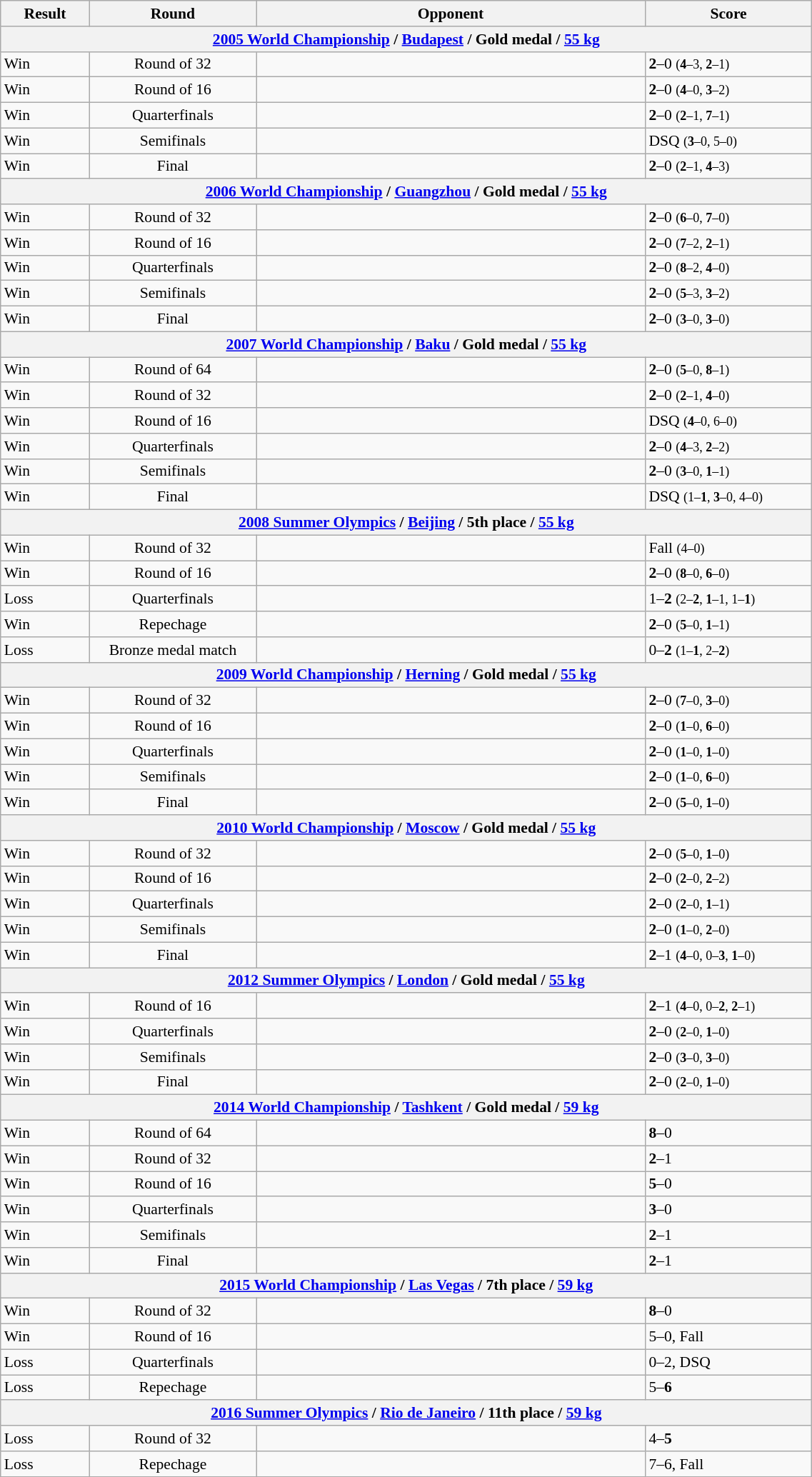<table class="wikitable" style="font-size:90%; width: 60%;">
<tr>
<th width=8%>Result</th>
<th width=15%>Round</th>
<th width=35%>Opponent</th>
<th width=15%>Score</th>
</tr>
<tr>
<th colspan="4"><a href='#'>2005 World Championship</a> /  <a href='#'>Budapest</a> /  Gold medal / <a href='#'>55 kg</a></th>
</tr>
<tr>
<td>Win</td>
<td align=center>Round of 32</td>
<td></td>
<td><strong>2</strong>–0 <small>(<strong>4</strong>–3, <strong>2</strong>–1)</small></td>
</tr>
<tr>
<td>Win</td>
<td align=center>Round of 16</td>
<td></td>
<td><strong>2</strong>–0 <small>(<strong>4</strong>–0, <strong>3</strong>–2)</small></td>
</tr>
<tr>
<td>Win</td>
<td align=center>Quarterfinals</td>
<td></td>
<td><strong>2</strong>–0 <small>(<strong>2</strong>–1, <strong>7</strong>–1)</small></td>
</tr>
<tr>
<td>Win</td>
<td align=center>Semifinals</td>
<td></td>
<td>DSQ <small>(<strong>3</strong>–0, 5–0)</small></td>
</tr>
<tr>
<td>Win</td>
<td align=center>Final</td>
<td></td>
<td><strong>2</strong>–0 <small>(<strong>2</strong>–1, <strong>4</strong>–3)</small></td>
</tr>
<tr>
<th colspan="4"><a href='#'>2006 World Championship</a> /  <a href='#'>Guangzhou</a> /  Gold medal / <a href='#'>55 kg</a></th>
</tr>
<tr>
<td>Win</td>
<td align=center>Round of 32</td>
<td></td>
<td><strong>2</strong>–0 <small>(<strong>6</strong>–0, <strong>7</strong>–0)</small></td>
</tr>
<tr>
<td>Win</td>
<td align=center>Round of 16</td>
<td></td>
<td><strong>2</strong>–0 <small>(<strong>7</strong>–2, <strong>2</strong>–1)</small></td>
</tr>
<tr>
<td>Win</td>
<td align=center>Quarterfinals</td>
<td></td>
<td><strong>2</strong>–0 <small>(<strong>8</strong>–2, <strong>4</strong>–0)</small></td>
</tr>
<tr>
<td>Win</td>
<td align=center>Semifinals</td>
<td></td>
<td><strong>2</strong>–0 <small>(<strong>5</strong>–3, <strong>3</strong>–2)</small></td>
</tr>
<tr>
<td>Win</td>
<td align=center>Final</td>
<td></td>
<td><strong>2</strong>–0 <small>(<strong>3</strong>–0, <strong>3</strong>–0)</small></td>
</tr>
<tr>
<th colspan="4"><a href='#'>2007 World Championship</a> /  <a href='#'>Baku</a> /  Gold medal / <a href='#'>55 kg</a></th>
</tr>
<tr>
<td>Win</td>
<td align=center>Round of 64</td>
<td></td>
<td><strong>2</strong>–0 <small>(<strong>5</strong>–0, <strong>8</strong>–1)</small></td>
</tr>
<tr>
<td>Win</td>
<td align=center>Round of 32</td>
<td></td>
<td><strong>2</strong>–0 <small>(<strong>2</strong>–1, <strong>4</strong>–0)</small></td>
</tr>
<tr>
<td>Win</td>
<td align=center>Round of 16</td>
<td></td>
<td>DSQ <small>(<strong>4</strong>–0, 6–0)</small></td>
</tr>
<tr>
<td>Win</td>
<td align=center>Quarterfinals</td>
<td></td>
<td><strong>2</strong>–0 <small>(<strong>4</strong>–3, <strong>2</strong>–2)</small></td>
</tr>
<tr>
<td>Win</td>
<td align=center>Semifinals</td>
<td></td>
<td><strong>2</strong>–0 <small>(<strong>3</strong>–0, <strong>1</strong>–1)</small></td>
</tr>
<tr>
<td>Win</td>
<td align=center>Final</td>
<td></td>
<td>DSQ <small>(1–<strong>1</strong>, <strong>3</strong>–0, 4–0)</small></td>
</tr>
<tr>
<th colspan="4"><a href='#'>2008 Summer Olympics</a> /  <a href='#'>Beijing</a> / 5th place / <a href='#'>55 kg</a></th>
</tr>
<tr>
<td>Win</td>
<td align=center>Round of 32</td>
<td></td>
<td>Fall <small>(4–0)</small></td>
</tr>
<tr>
<td>Win</td>
<td align=center>Round of 16</td>
<td></td>
<td><strong>2</strong>–0 <small>(<strong>8</strong>–0, <strong>6</strong>–0)</small></td>
</tr>
<tr>
<td>Loss</td>
<td align=center>Quarterfinals</td>
<td></td>
<td>1–<strong>2</strong> <small>(2–<strong>2</strong>, <strong>1</strong>–1, 1–<strong>1</strong>)</small></td>
</tr>
<tr>
<td>Win</td>
<td align=center>Repechage</td>
<td></td>
<td><strong>2</strong>–0 <small>(<strong>5</strong>–0, <strong>1</strong>–1)</small></td>
</tr>
<tr>
<td>Loss</td>
<td align=center>Bronze medal match</td>
<td></td>
<td>0–<strong>2</strong> <small>(1–<strong>1</strong>, 2–<strong>2</strong>)</small></td>
</tr>
<tr>
<th colspan="4"><a href='#'>2009 World Championship</a> /  <a href='#'>Herning</a> /  Gold medal / <a href='#'>55 kg</a></th>
</tr>
<tr>
<td>Win</td>
<td align=center>Round of 32</td>
<td></td>
<td><strong>2</strong>–0 <small>(<strong>7</strong>–0, <strong>3</strong>–0)</small></td>
</tr>
<tr>
<td>Win</td>
<td align=center>Round of 16</td>
<td></td>
<td><strong>2</strong>–0 <small>(<strong>1</strong>–0, <strong>6</strong>–0)</small></td>
</tr>
<tr>
<td>Win</td>
<td align=center>Quarterfinals</td>
<td></td>
<td><strong>2</strong>–0 <small>(<strong>1</strong>–0, <strong>1</strong>–0)</small></td>
</tr>
<tr>
<td>Win</td>
<td align=center>Semifinals</td>
<td></td>
<td><strong>2</strong>–0 <small>(<strong>1</strong>–0, <strong>6</strong>–0)</small></td>
</tr>
<tr>
<td>Win</td>
<td align=center>Final</td>
<td></td>
<td><strong>2</strong>–0 <small>(<strong>5</strong>–0, <strong>1</strong>–0)</small></td>
</tr>
<tr>
<th colspan="4"><a href='#'>2010 World Championship</a> /  <a href='#'>Moscow</a> /  Gold medal / <a href='#'>55 kg</a></th>
</tr>
<tr>
<td>Win</td>
<td align=center>Round of 32</td>
<td></td>
<td><strong>2</strong>–0 <small>(<strong>5</strong>–0, <strong>1</strong>–0)</small></td>
</tr>
<tr>
<td>Win</td>
<td align=center>Round of 16</td>
<td></td>
<td><strong>2</strong>–0 <small>(<strong>2</strong>–0, <strong>2</strong>–2)</small></td>
</tr>
<tr>
<td>Win</td>
<td align=center>Quarterfinals</td>
<td></td>
<td><strong>2</strong>–0 <small>(<strong>2</strong>–0, <strong>1</strong>–1)</small></td>
</tr>
<tr>
<td>Win</td>
<td align=center>Semifinals</td>
<td></td>
<td><strong>2</strong>–0 <small>(<strong>1</strong>–0, <strong>2</strong>–0)</small></td>
</tr>
<tr>
<td>Win</td>
<td align=center>Final</td>
<td></td>
<td><strong>2</strong>–1 <small>(<strong>4</strong>–0, 0–<strong>3</strong>, <strong>1</strong>–0)</small></td>
</tr>
<tr>
<th colspan="4"><a href='#'>2012 Summer Olympics</a> /  <a href='#'>London</a> /  Gold medal / <a href='#'>55 kg</a></th>
</tr>
<tr>
<td>Win</td>
<td align=center>Round of 16</td>
<td></td>
<td><strong>2</strong>–1 <small>(<strong>4</strong>–0, 0–<strong>2</strong>, <strong>2</strong>–1)</small></td>
</tr>
<tr>
<td>Win</td>
<td align=center>Quarterfinals</td>
<td></td>
<td><strong>2</strong>–0 <small>(<strong>2</strong>–0, <strong>1</strong>–0)</small></td>
</tr>
<tr>
<td>Win</td>
<td align=center>Semifinals</td>
<td></td>
<td><strong>2</strong>–0 <small>(<strong>3</strong>–0, <strong>3</strong>–0)</small></td>
</tr>
<tr>
<td>Win</td>
<td align=center>Final</td>
<td></td>
<td><strong>2</strong>–0 <small>(<strong>2</strong>–0, <strong>1</strong>–0)</small></td>
</tr>
<tr>
<th colspan="4"><a href='#'>2014 World Championship</a> /  <a href='#'>Tashkent</a> /  Gold medal / <a href='#'>59 kg</a></th>
</tr>
<tr>
<td>Win</td>
<td align=center>Round of 64</td>
<td></td>
<td><strong>8</strong>–0</td>
</tr>
<tr>
<td>Win</td>
<td align=center>Round of 32</td>
<td></td>
<td><strong>2</strong>–1</td>
</tr>
<tr>
<td>Win</td>
<td align=center>Round of 16</td>
<td></td>
<td><strong>5</strong>–0</td>
</tr>
<tr>
<td>Win</td>
<td align=center>Quarterfinals</td>
<td></td>
<td><strong>3</strong>–0</td>
</tr>
<tr>
<td>Win</td>
<td align=center>Semifinals</td>
<td></td>
<td><strong>2</strong>–1</td>
</tr>
<tr>
<td>Win</td>
<td align=center>Final</td>
<td></td>
<td><strong>2</strong>–1</td>
</tr>
<tr>
<th colspan="4"><a href='#'>2015 World Championship</a> /  <a href='#'>Las Vegas</a> / 7th place / <a href='#'>59 kg</a></th>
</tr>
<tr>
<td>Win</td>
<td align=center>Round of 32</td>
<td></td>
<td><strong>8</strong>–0</td>
</tr>
<tr>
<td>Win</td>
<td align=center>Round of 16</td>
<td></td>
<td>5–0, Fall</td>
</tr>
<tr>
<td>Loss</td>
<td align=center>Quarterfinals</td>
<td></td>
<td>0–2, DSQ</td>
</tr>
<tr>
<td>Loss</td>
<td align=center>Repechage</td>
<td></td>
<td>5–<strong>6</strong></td>
</tr>
<tr>
<th colspan="4"><a href='#'>2016 Summer Olympics</a> /  <a href='#'>Rio de Janeiro</a> / 11th place / <a href='#'>59 kg</a></th>
</tr>
<tr>
<td>Loss</td>
<td align=center>Round of 32</td>
<td></td>
<td>4–<strong>5</strong></td>
</tr>
<tr>
<td>Loss</td>
<td align=center>Repechage</td>
<td></td>
<td>7–6, Fall</td>
</tr>
</table>
